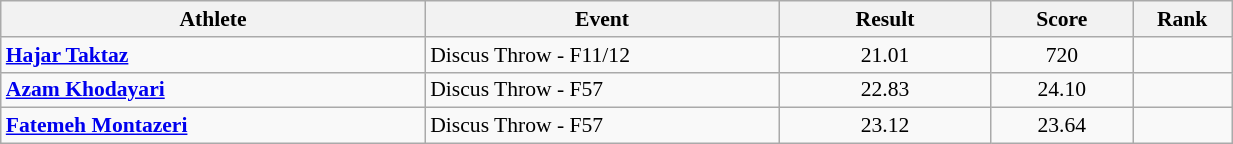<table class="wikitable" width="65%" style="text-align:center; font-size:90%">
<tr>
<th width="30%">Athlete</th>
<th width="25%">Event</th>
<th width="15%">Result</th>
<th width="10%">Score</th>
<th width="7%">Rank</th>
</tr>
<tr>
<td align="left"><strong><a href='#'>Hajar Taktaz</a></strong></td>
<td align="left">Discus Throw - F11/12</td>
<td>21.01</td>
<td>720</td>
<td></td>
</tr>
<tr>
<td align="left"><strong><a href='#'>Azam Khodayari</a></strong></td>
<td align="left">Discus Throw - F57</td>
<td>22.83</td>
<td>24.10</td>
<td></td>
</tr>
<tr>
<td align="left"><strong><a href='#'>Fatemeh Montazeri</a></strong></td>
<td align="left">Discus Throw - F57</td>
<td>23.12</td>
<td>23.64</td>
<td></td>
</tr>
</table>
